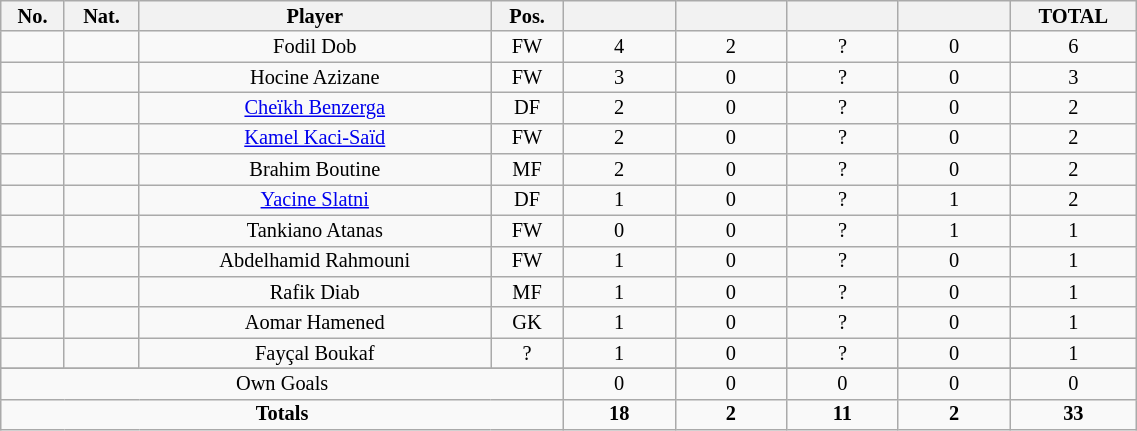<table class="wikitable sortable alternance"  style="font-size:85%; text-align:center; line-height:14px; width:60%;">
<tr>
<th width=10>No.</th>
<th width=10>Nat.</th>
<th width=140>Player</th>
<th width=10>Pos.</th>
<th width=40></th>
<th width=40></th>
<th width=40></th>
<th width=40></th>
<th width=40>TOTAL</th>
</tr>
<tr>
<td></td>
<td></td>
<td>Fodil Dob</td>
<td>FW</td>
<td>4</td>
<td>2</td>
<td>?</td>
<td>0</td>
<td>6</td>
</tr>
<tr>
<td></td>
<td></td>
<td>Hocine Azizane</td>
<td>FW</td>
<td>3</td>
<td>0</td>
<td>?</td>
<td>0</td>
<td>3</td>
</tr>
<tr>
<td></td>
<td></td>
<td><a href='#'>Cheïkh Benzerga</a></td>
<td>DF</td>
<td>2</td>
<td>0</td>
<td>?</td>
<td>0</td>
<td>2</td>
</tr>
<tr>
<td></td>
<td></td>
<td><a href='#'>Kamel Kaci-Saïd</a></td>
<td>FW</td>
<td>2</td>
<td>0</td>
<td>?</td>
<td>0</td>
<td>2</td>
</tr>
<tr>
<td></td>
<td></td>
<td>Brahim Boutine</td>
<td>MF</td>
<td>2</td>
<td>0</td>
<td>?</td>
<td>0</td>
<td>2</td>
</tr>
<tr>
<td></td>
<td></td>
<td><a href='#'>Yacine Slatni</a></td>
<td>DF</td>
<td>1</td>
<td>0</td>
<td>?</td>
<td>1</td>
<td>2</td>
</tr>
<tr>
<td></td>
<td></td>
<td>Tankiano Atanas</td>
<td>FW</td>
<td>0</td>
<td>0</td>
<td>?</td>
<td>1</td>
<td>1</td>
</tr>
<tr>
<td></td>
<td></td>
<td>Abdelhamid Rahmouni</td>
<td>FW</td>
<td>1</td>
<td>0</td>
<td>?</td>
<td>0</td>
<td>1</td>
</tr>
<tr>
<td></td>
<td></td>
<td>Rafik Diab</td>
<td>MF</td>
<td>1</td>
<td>0</td>
<td>?</td>
<td>0</td>
<td>1</td>
</tr>
<tr>
<td></td>
<td></td>
<td>Aomar Hamened</td>
<td>GK</td>
<td>1</td>
<td>0</td>
<td>?</td>
<td>0</td>
<td>1</td>
</tr>
<tr>
<td></td>
<td></td>
<td>Fayçal Boukaf</td>
<td>?</td>
<td>1</td>
<td>0</td>
<td>?</td>
<td>0</td>
<td>1</td>
</tr>
<tr>
</tr>
<tr class="sortbottom">
<td colspan="4">Own Goals</td>
<td>0</td>
<td>0</td>
<td>0</td>
<td>0</td>
<td>0</td>
</tr>
<tr class="sortbottom">
<td colspan="4"><strong>Totals</strong></td>
<td><strong>18</strong></td>
<td><strong>2</strong></td>
<td><strong>11</strong></td>
<td><strong>2</strong></td>
<td><strong>33</strong></td>
</tr>
</table>
